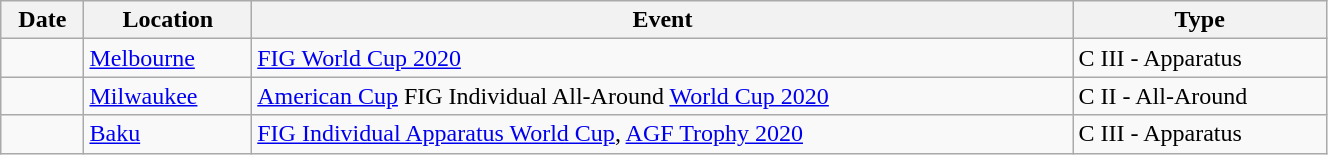<table style="width:70%;" class="wikitable sortable">
<tr>
<th style="text-align:center;">Date</th>
<th style="text-align:center;">Location</th>
<th style="text-align:center;">Event</th>
<th style="text-align:center;">Type</th>
</tr>
<tr>
<td></td>
<td> <a href='#'>Melbourne</a></td>
<td><a href='#'>FIG World Cup 2020</a></td>
<td>C III - Apparatus</td>
</tr>
<tr>
<td></td>
<td> <a href='#'>Milwaukee</a></td>
<td><a href='#'>American Cup</a> FIG Individual All-Around <a href='#'>World Cup 2020</a></td>
<td>C II - All-Around</td>
</tr>
<tr>
<td></td>
<td> <a href='#'>Baku</a></td>
<td><a href='#'>FIG Individual Apparatus World Cup</a>, <a href='#'>AGF Trophy 2020</a></td>
<td>C III - Apparatus</td>
</tr>
</table>
